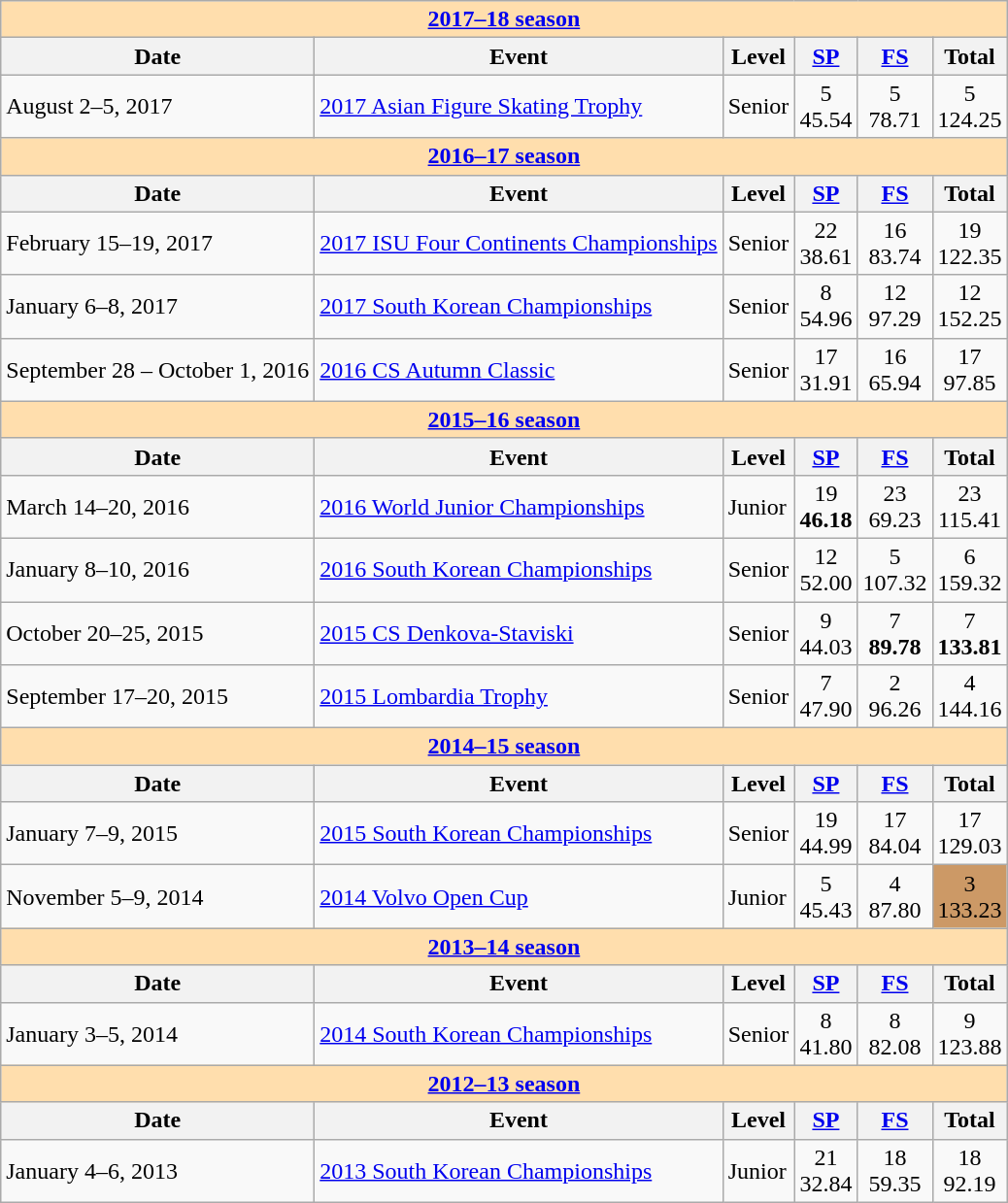<table class="wikitable">
<tr>
<td style="background-color: #ffdead;" colspan=6 align=center><strong><a href='#'>2017–18 season</a></strong></td>
</tr>
<tr>
<th>Date</th>
<th>Event</th>
<th>Level</th>
<th><a href='#'>SP</a></th>
<th><a href='#'>FS</a></th>
<th>Total</th>
</tr>
<tr>
<td>August 2–5, 2017</td>
<td><a href='#'>2017 Asian Figure Skating Trophy</a></td>
<td>Senior</td>
<td align=center>5 <br> 45.54</td>
<td align=center>5 <br> 78.71</td>
<td align=center>5 <br> 124.25</td>
</tr>
<tr>
<td style="background-color: #ffdead;" colspan=6 align=center><strong><a href='#'>2016–17 season</a></strong></td>
</tr>
<tr>
<th>Date</th>
<th>Event</th>
<th>Level</th>
<th><a href='#'>SP</a></th>
<th><a href='#'>FS</a></th>
<th>Total</th>
</tr>
<tr>
<td>February 15–19, 2017</td>
<td><a href='#'>2017 ISU Four Continents Championships</a></td>
<td>Senior</td>
<td align=center>22 <br> 38.61</td>
<td align=center>16 <br> 83.74</td>
<td align=center>19 <br> 122.35</td>
</tr>
<tr>
<td>January 6–8, 2017</td>
<td><a href='#'>2017 South Korean Championships</a></td>
<td>Senior</td>
<td align=center>8 <br> 54.96</td>
<td align=center>12 <br> 97.29</td>
<td align=center>12 <br> 152.25</td>
</tr>
<tr>
<td>September 28 – October 1, 2016</td>
<td><a href='#'>2016 CS Autumn Classic</a></td>
<td>Senior</td>
<td align=center>17 <br> 31.91</td>
<td align=center>16 <br> 65.94</td>
<td align=center>17 <br> 97.85</td>
</tr>
<tr>
<td style="background-color: #ffdead; " colspan=6 align=center><strong><a href='#'>2015–16 season</a></strong></td>
</tr>
<tr>
<th>Date</th>
<th>Event</th>
<th>Level</th>
<th><a href='#'>SP</a></th>
<th><a href='#'>FS</a></th>
<th>Total</th>
</tr>
<tr>
<td>March 14–20, 2016</td>
<td><a href='#'>2016 World Junior Championships</a></td>
<td>Junior</td>
<td align=center>19 <br> <strong>46.18</strong></td>
<td align=center>23 <br> 69.23</td>
<td align=center>23 <br> 115.41</td>
</tr>
<tr>
<td>January 8–10, 2016</td>
<td><a href='#'>2016 South Korean Championships</a></td>
<td>Senior</td>
<td align=center>12 <br> 52.00</td>
<td align=center>5 <br> 107.32</td>
<td align=center>6 <br> 159.32</td>
</tr>
<tr>
<td>October 20–25, 2015</td>
<td><a href='#'>2015 CS Denkova-Staviski</a></td>
<td>Senior</td>
<td align=center>9 <br> 44.03</td>
<td align=center>7 <br> <strong>89.78</strong></td>
<td align=center>7 <br> <strong>133.81</strong></td>
</tr>
<tr>
<td>September 17–20, 2015</td>
<td><a href='#'>2015 Lombardia Trophy</a></td>
<td>Senior</td>
<td align=center>7 <br> 47.90</td>
<td align=center>2 <br> 96.26</td>
<td align=center>4 <br> 144.16</td>
</tr>
<tr>
<td style="background-color: #ffdead; " colspan=6 align=center><strong><a href='#'>2014–15 season</a></strong></td>
</tr>
<tr>
<th>Date</th>
<th>Event</th>
<th>Level</th>
<th><a href='#'>SP</a></th>
<th><a href='#'>FS</a></th>
<th>Total</th>
</tr>
<tr>
<td>January 7–9, 2015</td>
<td><a href='#'>2015 South Korean Championships</a></td>
<td>Senior</td>
<td align=center>19 <br> 44.99</td>
<td align=center>17 <br> 84.04</td>
<td align=center>17 <br> 129.03</td>
</tr>
<tr>
<td>November 5–9, 2014</td>
<td><a href='#'>2014 Volvo Open Cup</a></td>
<td>Junior</td>
<td align=center>5 <br> 45.43</td>
<td align=center>4 <br> 87.80</td>
<td align=center bgcolor=cc9966>3 <br> 133.23</td>
</tr>
<tr>
<td style="background-color: #ffdead; " colspan=6 align=center><strong><a href='#'>2013–14 season</a></strong></td>
</tr>
<tr>
<th>Date</th>
<th>Event</th>
<th>Level</th>
<th><a href='#'>SP</a></th>
<th><a href='#'>FS</a></th>
<th>Total</th>
</tr>
<tr>
<td>January 3–5, 2014</td>
<td><a href='#'>2014 South Korean Championships</a></td>
<td>Senior</td>
<td align=center>8 <br> 41.80</td>
<td align=center>8 <br> 82.08</td>
<td align=center>9 <br> 123.88</td>
</tr>
<tr>
<td style="background-color: #ffdead; " colspan=6 align=center><strong><a href='#'>2012–13 season</a></strong></td>
</tr>
<tr>
<th>Date</th>
<th>Event</th>
<th>Level</th>
<th><a href='#'>SP</a></th>
<th><a href='#'>FS</a></th>
<th>Total</th>
</tr>
<tr>
<td>January 4–6, 2013</td>
<td><a href='#'>2013 South Korean Championships</a></td>
<td>Junior</td>
<td align=center>21 <br> 32.84</td>
<td align=center>18 <br> 59.35</td>
<td align=center>18 <br> 92.19</td>
</tr>
</table>
